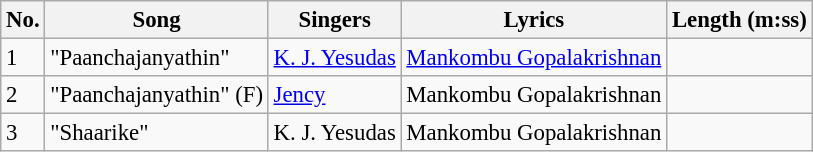<table class="wikitable" style="font-size:95%;">
<tr>
<th>No.</th>
<th>Song</th>
<th>Singers</th>
<th>Lyrics</th>
<th>Length (m:ss)</th>
</tr>
<tr>
<td>1</td>
<td>"Paanchajanyathin"</td>
<td><a href='#'>K. J. Yesudas</a></td>
<td><a href='#'>Mankombu Gopalakrishnan</a></td>
<td></td>
</tr>
<tr>
<td>2</td>
<td>"Paanchajanyathin" (F)</td>
<td><a href='#'>Jency</a></td>
<td>Mankombu Gopalakrishnan</td>
<td></td>
</tr>
<tr>
<td>3</td>
<td>"Shaarike"</td>
<td>K. J. Yesudas</td>
<td>Mankombu Gopalakrishnan</td>
<td></td>
</tr>
</table>
